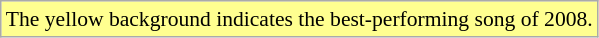<table class="wikitable" style="font-size:90%;">
<tr>
<td style="background-color:#FFFF90">The yellow background indicates the best-performing song of 2008.</td>
</tr>
</table>
